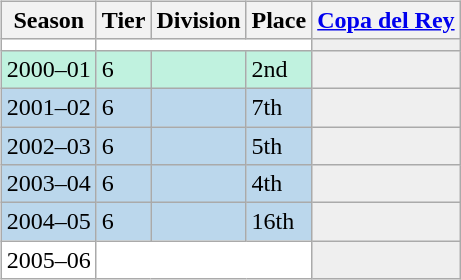<table>
<tr>
<td valign="top" width=0%><br><table class="wikitable">
<tr style="background:#f0f6fa;">
<th>Season</th>
<th>Tier</th>
<th>Division</th>
<th>Place</th>
<th><a href='#'>Copa del Rey</a></th>
</tr>
<tr>
<td style="background:#FFFFFF;"></td>
<th style="background:#FFFFFF;" colspan="3"></th>
<th style="background:#efefef;"></th>
</tr>
<tr>
<td style="background:#C0F2DF;">2000–01</td>
<td style="background:#C0F2DF;">6</td>
<td style="background:#C0F2DF;"></td>
<td style="background:#C0F2DF;">2nd</td>
<th style="background:#efefef;"></th>
</tr>
<tr>
<td style="background:#BBD7EC;">2001–02</td>
<td style="background:#BBD7EC;">6</td>
<td style="background:#BBD7EC;"></td>
<td style="background:#BBD7EC;">7th</td>
<th style="background:#efefef;"></th>
</tr>
<tr>
<td style="background:#BBD7EC;">2002–03</td>
<td style="background:#BBD7EC;">6</td>
<td style="background:#BBD7EC;"></td>
<td style="background:#BBD7EC;">5th</td>
<th style="background:#efefef;"></th>
</tr>
<tr>
<td style="background:#BBD7EC;">2003–04</td>
<td style="background:#BBD7EC;">6</td>
<td style="background:#BBD7EC;"></td>
<td style="background:#BBD7EC;">4th</td>
<th style="background:#efefef;"></th>
</tr>
<tr>
<td style="background:#BBD7EC;">2004–05</td>
<td style="background:#BBD7EC;">6</td>
<td style="background:#BBD7EC;"></td>
<td style="background:#BBD7EC;">16th</td>
<th style="background:#efefef;"></th>
</tr>
<tr>
<td style="background:#FFFFFF;">2005–06</td>
<th style="background:#FFFFFF;" colspan="3"></th>
<th style="background:#efefef;"></th>
</tr>
</table>
</td>
</tr>
</table>
